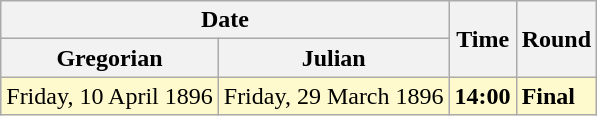<table class="wikitable">
<tr>
<th colspan=2>Date</th>
<th rowspan=2>Time</th>
<th rowspan=2>Round</th>
</tr>
<tr>
<th>Gregorian</th>
<th>Julian</th>
</tr>
<tr style=background:lemonchiffon>
<td>Friday, 10 April 1896</td>
<td>Friday, 29 March 1896</td>
<td><strong>14:00</strong></td>
<td><strong>Final</strong></td>
</tr>
</table>
